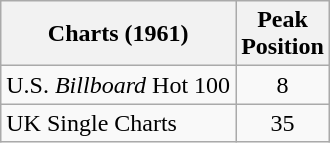<table class="wikitable">
<tr>
<th><strong>Charts (1961)</strong></th>
<th>Peak<br>Position</th>
</tr>
<tr>
<td>U.S. <em>Billboard</em> Hot 100</td>
<td align="center">8</td>
</tr>
<tr>
<td>UK Single Charts</td>
<td align="center">35</td>
</tr>
</table>
